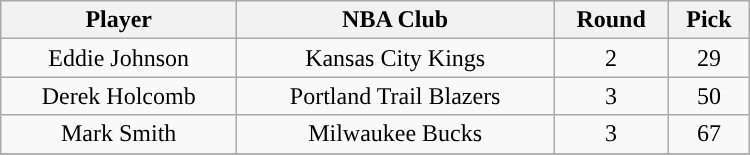<table class="wikitable" width="500">
<tr>
<th>Player</th>
<th>NBA Club</th>
<th>Round</th>
<th>Pick</th>
</tr>
<tr align="center" bgcolor="">
<td>Eddie Johnson</td>
<td>Kansas City Kings</td>
<td>2</td>
<td>29</td>
</tr>
<tr align="center" bgcolor="">
<td>Derek Holcomb</td>
<td>Portland Trail Blazers</td>
<td>3</td>
<td>50</td>
</tr>
<tr align="center" bgcolor="">
<td>Mark Smith</td>
<td>Milwaukee Bucks</td>
<td>3</td>
<td>67</td>
</tr>
<tr align="center" bgcolor="">
</tr>
</table>
